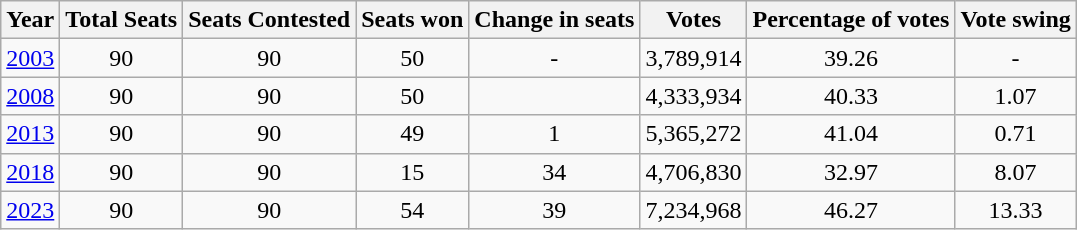<table class="wikitable sortable" style="text-align:center">
<tr>
<th>Year</th>
<th>Total Seats</th>
<th>Seats Contested</th>
<th>Seats won</th>
<th>Change in seats</th>
<th>Votes</th>
<th>Percentage of votes</th>
<th>Vote swing</th>
</tr>
<tr>
<td><a href='#'>2003</a></td>
<td>90</td>
<td>90</td>
<td>50</td>
<td>-</td>
<td>3,789,914</td>
<td>39.26</td>
<td>-</td>
</tr>
<tr>
<td><a href='#'>2008</a></td>
<td>90</td>
<td>90</td>
<td>50</td>
<td></td>
<td>4,333,934</td>
<td>40.33</td>
<td>1.07</td>
</tr>
<tr>
<td><a href='#'>2013</a></td>
<td>90</td>
<td>90</td>
<td>49</td>
<td>1</td>
<td>5,365,272</td>
<td>41.04</td>
<td>0.71</td>
</tr>
<tr>
<td><a href='#'>2018</a></td>
<td>90</td>
<td>90</td>
<td>15</td>
<td>34</td>
<td>4,706,830</td>
<td>32.97</td>
<td>8.07</td>
</tr>
<tr>
<td><a href='#'>2023</a></td>
<td>90</td>
<td>90</td>
<td>54</td>
<td>39</td>
<td>7,234,968</td>
<td>46.27</td>
<td>13.33</td>
</tr>
</table>
